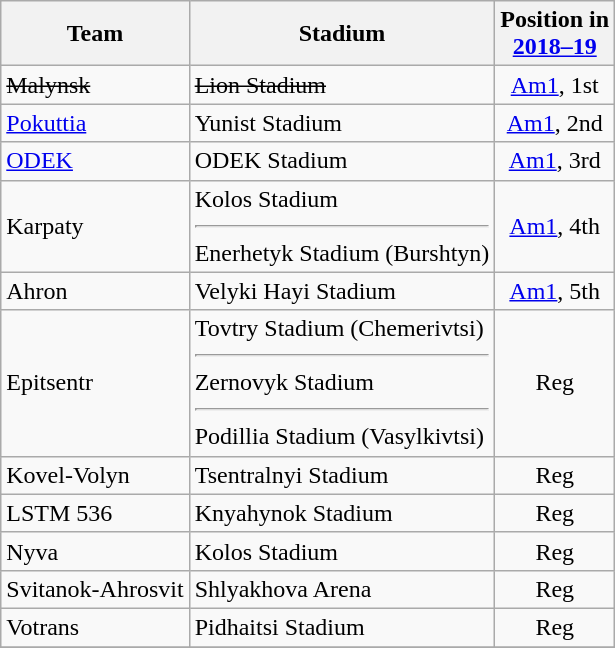<table class="wikitable sortable" style="text-align: left;">
<tr>
<th>Team</th>
<th>Stadium</th>
<th>Position in<br><a href='#'>2018–19</a></th>
</tr>
<tr>
<td><del>Malynsk</del></td>
<td><del>Lion Stadium</del></td>
<td align="center"><a href='#'>Am1</a>, 1st</td>
</tr>
<tr>
<td><a href='#'>Pokuttia</a></td>
<td>Yunist Stadium</td>
<td align="center"><a href='#'>Am1</a>, 2nd</td>
</tr>
<tr>
<td><a href='#'>ODEK</a></td>
<td>ODEK Stadium</td>
<td align="center"><a href='#'>Am1</a>, 3rd</td>
</tr>
<tr>
<td>Karpaty</td>
<td>Kolos Stadium<hr>Enerhetyk Stadium (Burshtyn)</td>
<td align="center"><a href='#'>Am1</a>, 4th</td>
</tr>
<tr>
<td>Ahron</td>
<td>Velyki Hayi Stadium</td>
<td align="center"><a href='#'>Am1</a>, 5th</td>
</tr>
<tr>
<td>Epitsentr</td>
<td>Tovtry Stadium (Chemerivtsi)<hr>Zernovyk Stadium<hr>Podillia Stadium (Vasylkivtsi)</td>
<td align="center">Reg</td>
</tr>
<tr>
<td>Kovel-Volyn</td>
<td>Tsentralnyi Stadium</td>
<td align="center">Reg</td>
</tr>
<tr>
<td>LSTM 536</td>
<td>Knyahynok Stadium</td>
<td align="center">Reg</td>
</tr>
<tr>
<td>Nyva</td>
<td>Kolos Stadium</td>
<td align="center">Reg</td>
</tr>
<tr>
<td>Svitanok-Ahrosvit</td>
<td>Shlyakhova Arena</td>
<td align="center">Reg</td>
</tr>
<tr>
<td>Votrans</td>
<td>Pidhaitsi Stadium</td>
<td align="center">Reg</td>
</tr>
<tr>
</tr>
</table>
